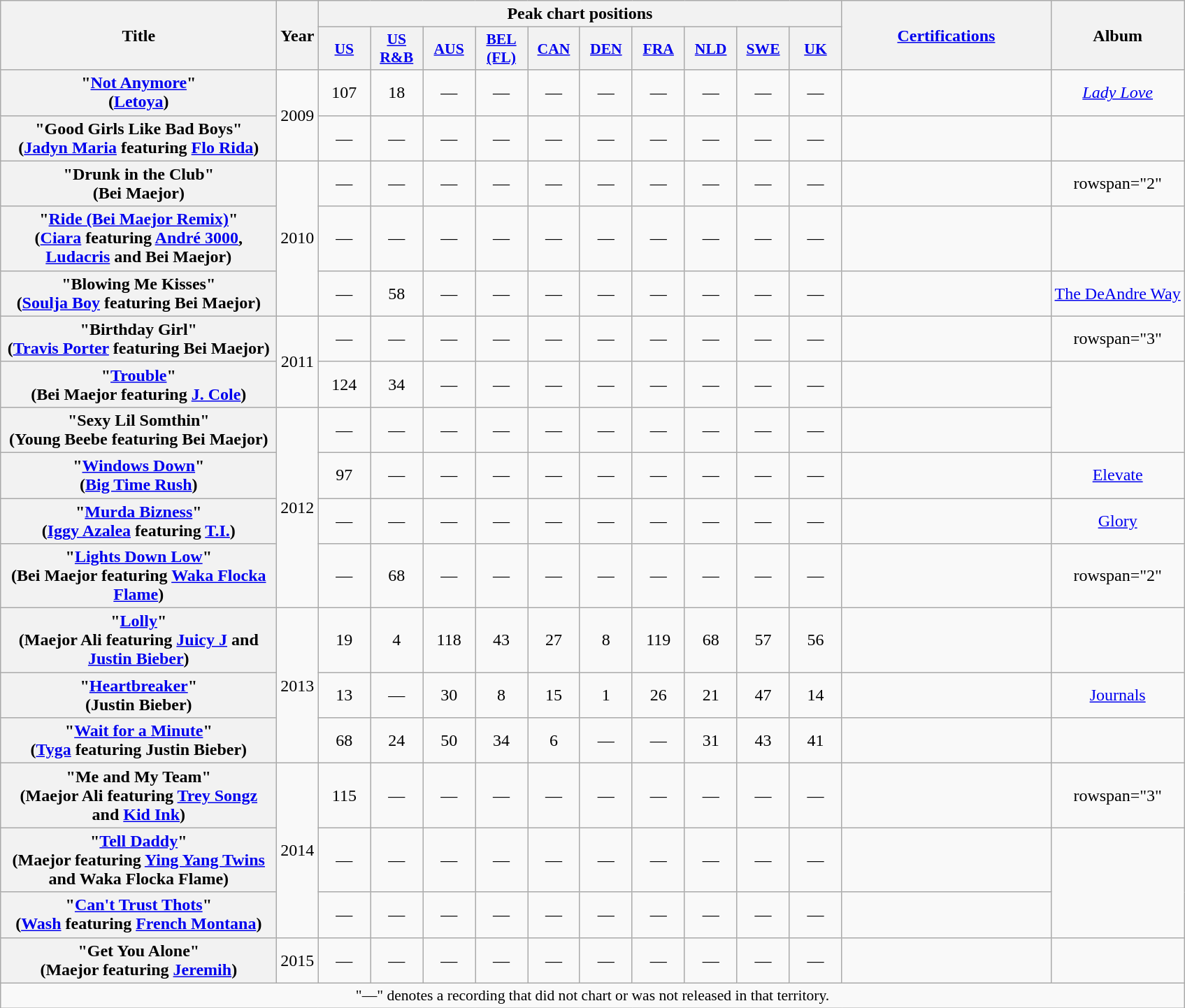<table class="wikitable plainrowheaders" style="text-align:center;" border="1">
<tr>
<th scope="col" rowspan="2" style="width:16em;">Title</th>
<th scope="col" rowspan="2">Year</th>
<th scope="col" colspan="10">Peak chart positions</th>
<th scope="col" rowspan="2" style="width:12em;"><a href='#'>Certifications</a></th>
<th scope="col" rowspan="2">Album</th>
</tr>
<tr>
<th scope="col" style="width:3em;font-size:90%;"><a href='#'>US</a></th>
<th scope="col" style="width:3em;font-size:90%;"><a href='#'>US<br>R&B</a></th>
<th scope="col" style="width:3em;font-size:90%;"><a href='#'>AUS</a></th>
<th scope="col" style="width:3em;font-size:90%;"><a href='#'>BEL<br>(FL)</a></th>
<th scope="col" style="width:3em;font-size:90%;"><a href='#'>CAN</a></th>
<th scope="col" style="width:3em;font-size:90%;"><a href='#'>DEN</a></th>
<th scope="col" style="width:3em;font-size:90%;"><a href='#'>FRA</a></th>
<th scope="col" style="width:3em;font-size:90%;"><a href='#'>NLD</a></th>
<th scope="col" style="width:3em;font-size:90%;"><a href='#'>SWE</a></th>
<th scope="col" style="width:3em;font-size:90%;"><a href='#'>UK</a></th>
</tr>
<tr>
<th scope="row">"<a href='#'>Not Anymore</a>"<br><span>(<a href='#'>Letoya</a>)</span></th>
<td rowspan="2">2009</td>
<td>107</td>
<td>18</td>
<td>—</td>
<td>—</td>
<td>—</td>
<td>—</td>
<td>—</td>
<td>—</td>
<td>—</td>
<td>—</td>
<td></td>
<td><em><a href='#'>Lady Love</a></em></td>
</tr>
<tr>
<th scope="row">"Good Girls Like Bad Boys"<br><span>(<a href='#'>Jadyn Maria</a> featuring <a href='#'>Flo Rida</a>)</span></th>
<td>—</td>
<td>—</td>
<td>—</td>
<td>—</td>
<td>—</td>
<td>—</td>
<td>—</td>
<td>—</td>
<td>—</td>
<td>—</td>
<td></td>
<td><em></td>
</tr>
<tr>
<th scope="row">"Drunk in the Club"<br><span>(Bei Maejor)</span></th>
<td rowspan="3">2010</td>
<td>—</td>
<td>—</td>
<td>—</td>
<td>—</td>
<td>—</td>
<td>—</td>
<td>—</td>
<td>—</td>
<td>—</td>
<td>—</td>
<td></td>
<td>rowspan="2" </td>
</tr>
<tr>
<th scope="row">"<a href='#'>Ride (Bei Maejor Remix)</a>"<br><span>(<a href='#'>Ciara</a> featuring <a href='#'>André 3000</a>, <a href='#'>Ludacris</a> and Bei Maejor)</span></th>
<td>—</td>
<td>—</td>
<td>—</td>
<td>—</td>
<td>—</td>
<td>—</td>
<td>—</td>
<td>—</td>
<td>—</td>
<td>—</td>
<td></td>
</tr>
<tr>
<th scope="row">"Blowing Me Kisses"<br><span>(<a href='#'>Soulja Boy</a> featuring Bei Maejor)</span></th>
<td>—</td>
<td>58</td>
<td>—</td>
<td>—</td>
<td>—</td>
<td>—</td>
<td>—</td>
<td>—</td>
<td>—</td>
<td>—</td>
<td></td>
<td></em><a href='#'>The DeAndre Way</a><em></td>
</tr>
<tr>
<th scope="row">"Birthday Girl"<br><span>(<a href='#'>Travis Porter</a> featuring Bei Maejor)</span></th>
<td rowspan="2">2011</td>
<td>—</td>
<td>—</td>
<td>—</td>
<td>—</td>
<td>—</td>
<td>—</td>
<td>—</td>
<td>—</td>
<td>—</td>
<td>—</td>
<td></td>
<td>rowspan="3" </td>
</tr>
<tr>
<th scope="row">"<a href='#'>Trouble</a>"<br><span>(Bei Maejor featuring <a href='#'>J. Cole</a>)</span></th>
<td>124</td>
<td>34</td>
<td>—</td>
<td>—</td>
<td>—</td>
<td>—</td>
<td>—</td>
<td>—</td>
<td>—</td>
<td>—</td>
<td></td>
</tr>
<tr>
<th scope="row">"Sexy Lil Somthin"<br><span>(Young Beebe featuring Bei Maejor)</span></th>
<td rowspan="4">2012</td>
<td>—</td>
<td>—</td>
<td>—</td>
<td>—</td>
<td>—</td>
<td>—</td>
<td>—</td>
<td>—</td>
<td>—</td>
<td>—</td>
<td></td>
</tr>
<tr>
<th scope="row">"<a href='#'>Windows Down</a>" <br><span>(<a href='#'>Big Time Rush</a>)</span></th>
<td>97</td>
<td>—</td>
<td>—</td>
<td>—</td>
<td>—</td>
<td>—</td>
<td>—</td>
<td>—</td>
<td>—</td>
<td>—</td>
<td></td>
<td></em><a href='#'>Elevate</a><em></td>
</tr>
<tr>
<th scope="row">"<a href='#'>Murda Bizness</a>"<br><span>(<a href='#'>Iggy Azalea</a> featuring <a href='#'>T.I.</a>)</span></th>
<td>—</td>
<td>—</td>
<td>—</td>
<td>—</td>
<td>—</td>
<td>—</td>
<td>—</td>
<td>—</td>
<td>—</td>
<td>—</td>
<td></td>
<td></em><a href='#'>Glory</a><em></td>
</tr>
<tr>
<th scope="row">"<a href='#'>Lights Down Low</a>"<br><span>(Bei Maejor featuring <a href='#'>Waka Flocka Flame</a>)</span></th>
<td>—</td>
<td>68</td>
<td>—</td>
<td>—</td>
<td>—</td>
<td>—</td>
<td>—</td>
<td>—</td>
<td>—</td>
<td>—</td>
<td></td>
<td>rowspan="2" </td>
</tr>
<tr>
<th scope="row">"<a href='#'>Lolly</a>"<br><span>(Maejor Ali featuring <a href='#'>Juicy J</a> and <a href='#'>Justin Bieber</a>)</span></th>
<td rowspan="3">2013</td>
<td>19</td>
<td>4</td>
<td>118</td>
<td>43</td>
<td>27</td>
<td>8</td>
<td>119</td>
<td>68</td>
<td>57</td>
<td>56</td>
<td></td>
</tr>
<tr>
<th scope="row">"<a href='#'>Heartbreaker</a>"<br><span>(Justin Bieber)</span></th>
<td>13</td>
<td>—</td>
<td>30</td>
<td>8</td>
<td>15</td>
<td>1</td>
<td>26</td>
<td>21</td>
<td>47</td>
<td>14</td>
<td></td>
<td></em><a href='#'>Journals</a><em></td>
</tr>
<tr>
<th scope="row">"<a href='#'>Wait for a Minute</a>"<br><span>(<a href='#'>Tyga</a> featuring Justin Bieber)</span></th>
<td>68</td>
<td>24</td>
<td>50</td>
<td>34</td>
<td>6</td>
<td>—</td>
<td>—</td>
<td>31</td>
<td>43</td>
<td>41</td>
<td></td>
<td></td>
</tr>
<tr>
<th scope="row">"Me and My Team"<br><span>(Maejor Ali featuring <a href='#'>Trey Songz</a> and <a href='#'>Kid Ink</a>)</span></th>
<td rowspan="3">2014</td>
<td>115</td>
<td>—</td>
<td>—</td>
<td>—</td>
<td>—</td>
<td>—</td>
<td>—</td>
<td>—</td>
<td>—</td>
<td>—</td>
<td></td>
<td>rowspan="3" </td>
</tr>
<tr>
<th scope="row">"<a href='#'>Tell Daddy</a>"<br><span>(Maejor featuring <a href='#'>Ying Yang Twins</a> and Waka Flocka Flame)</span></th>
<td>—</td>
<td>—</td>
<td>—</td>
<td>—</td>
<td>—</td>
<td>—</td>
<td>—</td>
<td>—</td>
<td>—</td>
<td>—</td>
<td></td>
</tr>
<tr>
<th scope="row">"<a href='#'>Can't Trust Thots</a>" <br><span>(<a href='#'>Wash</a> featuring <a href='#'>French Montana</a>)</span></th>
<td>—</td>
<td>—</td>
<td>—</td>
<td>—</td>
<td>—</td>
<td>—</td>
<td>—</td>
<td>—</td>
<td>—</td>
<td>—</td>
<td></td>
</tr>
<tr>
<th scope="row">"Get You Alone"<br><span>(Maejor featuring <a href='#'>Jeremih</a>)</span></th>
<td>2015</td>
<td>—</td>
<td>—</td>
<td>—</td>
<td>—</td>
<td>—</td>
<td>—</td>
<td>—</td>
<td>—</td>
<td>—</td>
<td>—</td>
<td></td>
<td></td>
</tr>
<tr>
<td colspan="14" style="font-size:90%">"—" denotes a recording that did not chart or was not released in that territory.</td>
</tr>
</table>
